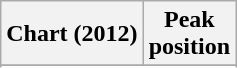<table class="wikitable plainrowheaders sortable" style="text-align:center;">
<tr>
<th>Chart (2012)</th>
<th>Peak<br>position</th>
</tr>
<tr>
</tr>
<tr>
</tr>
<tr>
</tr>
<tr>
</tr>
<tr>
</tr>
</table>
